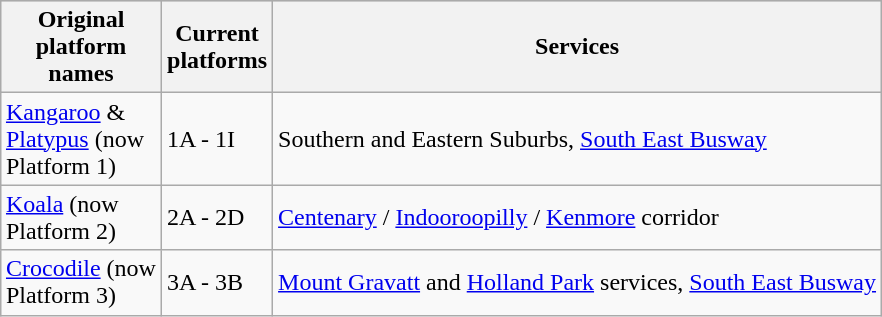<table class="wikitable" style="margin:1em auto;">
<tr bgcolor="#CCCCCC">
<th width="100">Original <br>platform names</th>
<th width="35">Current<br>platforms</th>
<th>Services</th>
</tr>
<tr>
<td><a href='#'>Kangaroo</a> & <a href='#'>Platypus</a> (now Platform 1)</td>
<td>1A - 1I</td>
<td>Southern and Eastern Suburbs, <a href='#'>South East Busway</a></td>
</tr>
<tr>
<td><a href='#'>Koala</a> (now Platform 2)</td>
<td>2A - 2D</td>
<td><a href='#'>Centenary</a> / <a href='#'>Indooroopilly</a> / <a href='#'>Kenmore</a> corridor</td>
</tr>
<tr>
<td><a href='#'>Crocodile</a> (now Platform 3)</td>
<td>3A - 3B</td>
<td><a href='#'>Mount Gravatt</a> and <a href='#'>Holland Park</a> services, <a href='#'>South East Busway</a></td>
</tr>
</table>
